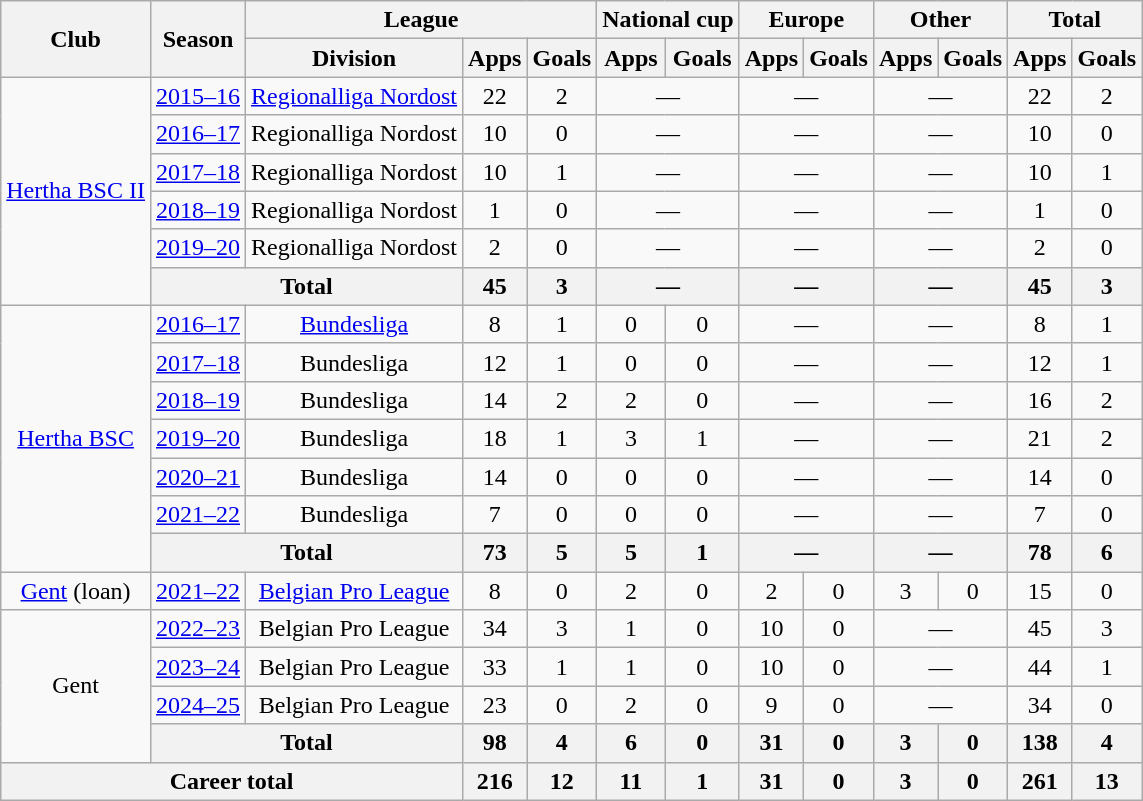<table class="wikitable" style="text-align:center">
<tr>
<th rowspan="2">Club</th>
<th rowspan="2">Season</th>
<th colspan="3">League</th>
<th colspan="2">National cup</th>
<th colspan="2">Europe</th>
<th colspan="2">Other</th>
<th colspan="2">Total</th>
</tr>
<tr>
<th>Division</th>
<th>Apps</th>
<th>Goals</th>
<th>Apps</th>
<th>Goals</th>
<th>Apps</th>
<th>Goals</th>
<th>Apps</th>
<th>Goals</th>
<th>Apps</th>
<th>Goals</th>
</tr>
<tr>
<td rowspan="6"><a href='#'>Hertha BSC II</a></td>
<td><a href='#'>2015–16</a></td>
<td><a href='#'>Regionalliga Nordost</a></td>
<td>22</td>
<td>2</td>
<td colspan="2">—</td>
<td colspan="2">—</td>
<td colspan="2">—</td>
<td>22</td>
<td>2</td>
</tr>
<tr>
<td><a href='#'>2016–17</a></td>
<td>Regionalliga Nordost</td>
<td>10</td>
<td>0</td>
<td colspan="2">—</td>
<td colspan="2">—</td>
<td colspan="2">—</td>
<td>10</td>
<td>0</td>
</tr>
<tr>
<td><a href='#'>2017–18</a></td>
<td>Regionalliga Nordost</td>
<td>10</td>
<td>1</td>
<td colspan="2">—</td>
<td colspan="2">—</td>
<td colspan="2">—</td>
<td>10</td>
<td>1</td>
</tr>
<tr>
<td><a href='#'>2018–19</a></td>
<td>Regionalliga Nordost</td>
<td>1</td>
<td>0</td>
<td colspan="2">—</td>
<td colspan="2">—</td>
<td colspan="2">—</td>
<td>1</td>
<td>0</td>
</tr>
<tr>
<td><a href='#'>2019–20</a></td>
<td>Regionalliga Nordost</td>
<td>2</td>
<td>0</td>
<td colspan="2">—</td>
<td colspan="2">—</td>
<td colspan="2">—</td>
<td>2</td>
<td>0</td>
</tr>
<tr>
<th colspan="2">Total</th>
<th>45</th>
<th>3</th>
<th colspan="2">—</th>
<th colspan="2">—</th>
<th colspan="2">—</th>
<th>45</th>
<th>3</th>
</tr>
<tr>
<td rowspan="7"><a href='#'>Hertha BSC</a></td>
<td><a href='#'>2016–17</a></td>
<td><a href='#'>Bundesliga</a></td>
<td>8</td>
<td>1</td>
<td>0</td>
<td>0</td>
<td colspan="2">—</td>
<td colspan="2">—</td>
<td>8</td>
<td>1</td>
</tr>
<tr>
<td><a href='#'>2017–18</a></td>
<td>Bundesliga</td>
<td>12</td>
<td>1</td>
<td>0</td>
<td>0</td>
<td colspan="2">—</td>
<td colspan="2">—</td>
<td>12</td>
<td>1</td>
</tr>
<tr>
<td><a href='#'>2018–19</a></td>
<td>Bundesliga</td>
<td>14</td>
<td>2</td>
<td>2</td>
<td>0</td>
<td colspan="2">—</td>
<td colspan="2">—</td>
<td>16</td>
<td>2</td>
</tr>
<tr>
<td><a href='#'>2019–20</a></td>
<td>Bundesliga</td>
<td>18</td>
<td>1</td>
<td>3</td>
<td>1</td>
<td colspan="2">—</td>
<td colspan="2">—</td>
<td>21</td>
<td>2</td>
</tr>
<tr>
<td><a href='#'>2020–21</a></td>
<td>Bundesliga</td>
<td>14</td>
<td>0</td>
<td>0</td>
<td>0</td>
<td colspan="2">—</td>
<td colspan="2">—</td>
<td>14</td>
<td>0</td>
</tr>
<tr>
<td><a href='#'>2021–22</a></td>
<td>Bundesliga</td>
<td>7</td>
<td>0</td>
<td>0</td>
<td>0</td>
<td colspan="2">—</td>
<td colspan="2">—</td>
<td>7</td>
<td>0</td>
</tr>
<tr>
<th colspan="2">Total</th>
<th>73</th>
<th>5</th>
<th>5</th>
<th>1</th>
<th colspan="2">—</th>
<th colspan="2">—</th>
<th>78</th>
<th>6</th>
</tr>
<tr>
<td><a href='#'>Gent</a> (loan)</td>
<td><a href='#'>2021–22</a></td>
<td><a href='#'>Belgian Pro League</a></td>
<td>8</td>
<td>0</td>
<td>2</td>
<td>0</td>
<td>2</td>
<td>0</td>
<td>3</td>
<td>0</td>
<td>15</td>
<td>0</td>
</tr>
<tr>
<td rowspan="4">Gent</td>
<td><a href='#'>2022–23</a></td>
<td>Belgian Pro League</td>
<td>34</td>
<td>3</td>
<td>1</td>
<td>0</td>
<td>10</td>
<td>0</td>
<td colspan="2">—</td>
<td>45</td>
<td>3</td>
</tr>
<tr>
<td><a href='#'>2023–24</a></td>
<td>Belgian Pro League</td>
<td>33</td>
<td>1</td>
<td>1</td>
<td>0</td>
<td>10</td>
<td>0</td>
<td colspan="2">—</td>
<td>44</td>
<td>1</td>
</tr>
<tr>
<td><a href='#'>2024–25</a></td>
<td>Belgian Pro League</td>
<td>23</td>
<td>0</td>
<td>2</td>
<td>0</td>
<td>9</td>
<td>0</td>
<td colspan="2">—</td>
<td>34</td>
<td>0</td>
</tr>
<tr>
<th colspan="2">Total</th>
<th>98</th>
<th>4</th>
<th>6</th>
<th>0</th>
<th>31</th>
<th>0</th>
<th>3</th>
<th>0</th>
<th>138</th>
<th>4</th>
</tr>
<tr>
<th colspan="3">Career total</th>
<th>216</th>
<th>12</th>
<th>11</th>
<th>1</th>
<th>31</th>
<th>0</th>
<th>3</th>
<th>0</th>
<th>261</th>
<th>13</th>
</tr>
</table>
